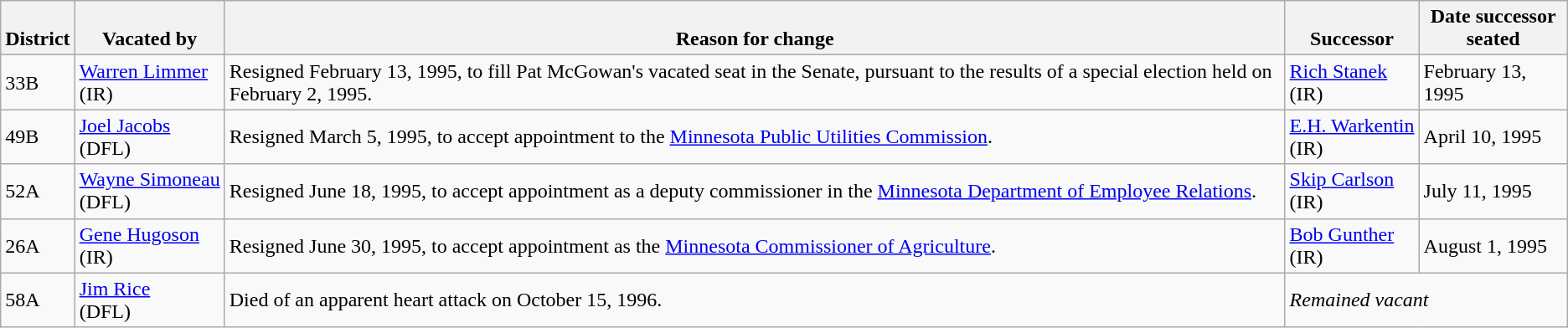<table class="wikitable sortable">
<tr style="vertical-align:bottom;">
<th>District</th>
<th>Vacated by</th>
<th>Reason for change</th>
<th>Successor</th>
<th>Date successor<br>seated</th>
</tr>
<tr>
<td>33B</td>
<td nowrap ><a href='#'>Warren Limmer</a><br>(IR)</td>
<td>Resigned February 13, 1995, to fill Pat McGowan's vacated seat in the Senate, pursuant to the results of a special election held on February 2, 1995.</td>
<td nowrap ><a href='#'>Rich Stanek</a><br>(IR)</td>
<td>February 13, 1995</td>
</tr>
<tr>
<td>49B</td>
<td nowrap ><a href='#'>Joel Jacobs</a><br>(DFL)</td>
<td>Resigned March 5, 1995, to accept appointment to the <a href='#'>Minnesota Public Utilities Commission</a>.</td>
<td nowrap ><a href='#'>E.H. Warkentin</a><br>(IR)</td>
<td>April 10, 1995</td>
</tr>
<tr>
<td>52A</td>
<td nowrap ><a href='#'>Wayne Simoneau</a><br>(DFL)</td>
<td>Resigned June 18, 1995, to accept appointment as a deputy commissioner in the <a href='#'>Minnesota Department of Employee Relations</a>.</td>
<td nowrap ><a href='#'>Skip Carlson</a><br>(IR)</td>
<td>July 11, 1995</td>
</tr>
<tr>
<td>26A</td>
<td nowrap ><a href='#'>Gene Hugoson</a><br>(IR)</td>
<td>Resigned June 30, 1995, to accept appointment as the <a href='#'>Minnesota Commissioner of Agriculture</a>.</td>
<td nowrap ><a href='#'>Bob Gunther</a><br>(IR)</td>
<td>August 1, 1995</td>
</tr>
<tr>
<td>58A</td>
<td nowrap ><a href='#'>Jim Rice</a><br>(DFL)</td>
<td>Died of an apparent heart attack on October 15, 1996.</td>
<td colspan="2"><em>Remained vacant</em></td>
</tr>
</table>
